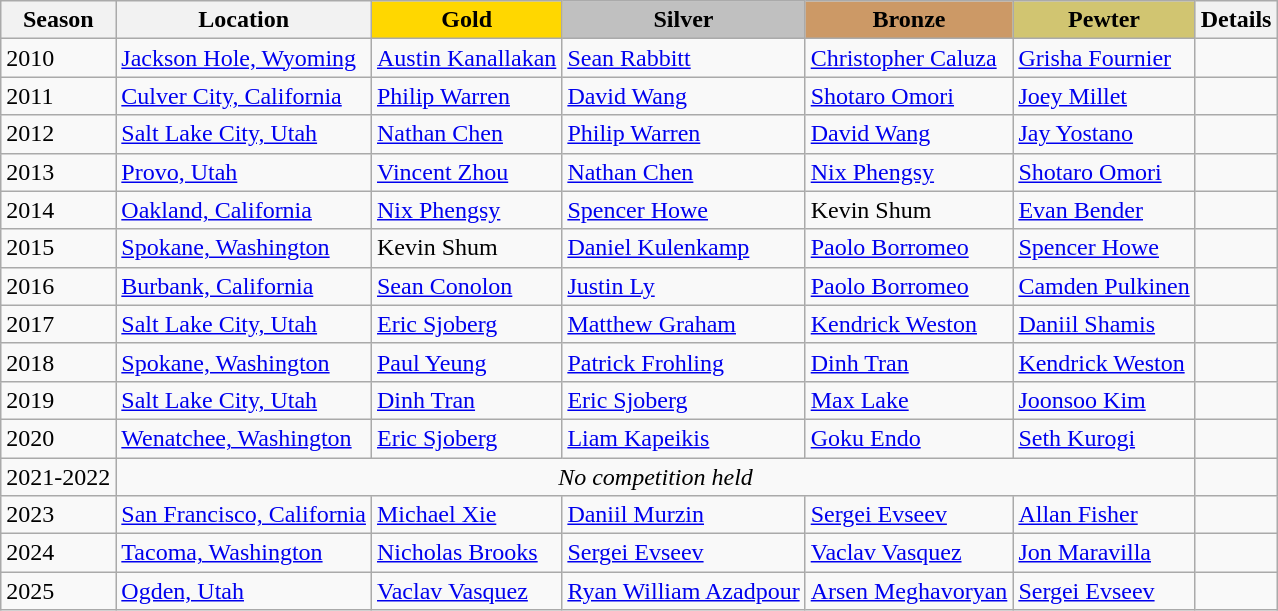<table class="wikitable">
<tr>
<th>Season</th>
<th>Location</th>
<td align=center bgcolor=gold><strong>Gold</strong></td>
<td align=center bgcolor=silver><strong>Silver</strong></td>
<td align=center bgcolor=cc9966><strong>Bronze</strong></td>
<td align=center bgcolor=d1c571><strong>Pewter</strong></td>
<th>Details</th>
</tr>
<tr>
<td>2010</td>
<td><a href='#'>Jackson Hole, Wyoming</a></td>
<td><a href='#'>Austin Kanallakan</a></td>
<td><a href='#'>Sean Rabbitt</a></td>
<td><a href='#'>Christopher Caluza</a></td>
<td><a href='#'>Grisha Fournier</a></td>
<td></td>
</tr>
<tr>
<td>2011</td>
<td><a href='#'>Culver City, California</a></td>
<td><a href='#'>Philip Warren</a></td>
<td><a href='#'> David Wang</a></td>
<td><a href='#'>Shotaro Omori</a></td>
<td><a href='#'>Joey Millet</a></td>
<td></td>
</tr>
<tr>
<td>2012</td>
<td><a href='#'>Salt Lake City, Utah</a></td>
<td><a href='#'>Nathan Chen</a></td>
<td><a href='#'>Philip Warren</a></td>
<td><a href='#'> David Wang</a></td>
<td><a href='#'>Jay Yostano</a></td>
<td></td>
</tr>
<tr>
<td>2013</td>
<td><a href='#'>Provo, Utah</a></td>
<td><a href='#'>Vincent Zhou</a></td>
<td><a href='#'>Nathan Chen</a></td>
<td><a href='#'>Nix Phengsy</a></td>
<td><a href='#'>Shotaro Omori</a></td>
<td></td>
</tr>
<tr>
<td>2014</td>
<td><a href='#'>Oakland, California</a></td>
<td><a href='#'>Nix Phengsy</a></td>
<td><a href='#'>Spencer Howe</a></td>
<td>Kevin Shum</td>
<td><a href='#'>Evan Bender</a></td>
<td></td>
</tr>
<tr>
<td>2015</td>
<td><a href='#'>Spokane, Washington</a></td>
<td>Kevin Shum</td>
<td><a href='#'>Daniel Kulenkamp</a></td>
<td><a href='#'>Paolo Borromeo</a></td>
<td><a href='#'>Spencer Howe</a></td>
<td></td>
</tr>
<tr>
<td>2016</td>
<td><a href='#'>Burbank, California</a></td>
<td><a href='#'>Sean Conolon</a></td>
<td><a href='#'>Justin Ly</a></td>
<td><a href='#'>Paolo Borromeo</a></td>
<td><a href='#'>Camden Pulkinen</a></td>
<td></td>
</tr>
<tr>
<td>2017</td>
<td><a href='#'>Salt Lake City, Utah</a></td>
<td><a href='#'>Eric Sjoberg</a></td>
<td><a href='#'> Matthew Graham</a></td>
<td><a href='#'>Kendrick Weston</a></td>
<td><a href='#'>Daniil Shamis</a></td>
<td></td>
</tr>
<tr>
<td>2018</td>
<td><a href='#'>Spokane, Washington</a></td>
<td><a href='#'>Paul Yeung</a></td>
<td><a href='#'>Patrick Frohling</a></td>
<td><a href='#'>Dinh Tran</a></td>
<td><a href='#'>Kendrick Weston</a></td>
<td></td>
</tr>
<tr>
<td>2019</td>
<td><a href='#'>Salt Lake City, Utah</a></td>
<td><a href='#'>Dinh Tran</a></td>
<td><a href='#'>Eric Sjoberg</a></td>
<td><a href='#'> Max Lake</a></td>
<td><a href='#'>Joonsoo Kim</a></td>
<td></td>
</tr>
<tr>
<td>2020</td>
<td><a href='#'>Wenatchee, Washington</a></td>
<td><a href='#'>Eric Sjoberg</a></td>
<td><a href='#'>Liam Kapeikis</a></td>
<td><a href='#'>Goku Endo</a></td>
<td><a href='#'>Seth Kurogi</a></td>
<td></td>
</tr>
<tr>
<td>2021-2022</td>
<td colspan="5" align="center"><em>No competition held</em></td>
<td></td>
</tr>
<tr>
<td>2023</td>
<td><a href='#'>San Francisco, California</a></td>
<td><a href='#'>Michael Xie</a></td>
<td><a href='#'>Daniil Murzin</a></td>
<td><a href='#'>Sergei Evseev</a></td>
<td><a href='#'>Allan Fisher</a></td>
<td></td>
</tr>
<tr>
<td>2024</td>
<td><a href='#'>Tacoma, Washington</a></td>
<td><a href='#'>Nicholas Brooks</a></td>
<td><a href='#'>Sergei Evseev</a></td>
<td><a href='#'>Vaclav Vasquez</a></td>
<td><a href='#'>Jon Maravilla</a></td>
<td></td>
</tr>
<tr>
<td>2025</td>
<td><a href='#'>Ogden, Utah</a></td>
<td><a href='#'>Vaclav Vasquez</a></td>
<td><a href='#'>Ryan William Azadpour</a></td>
<td><a href='#'>Arsen Meghavoryan</a></td>
<td><a href='#'>Sergei Evseev</a></td>
<td></td>
</tr>
</table>
